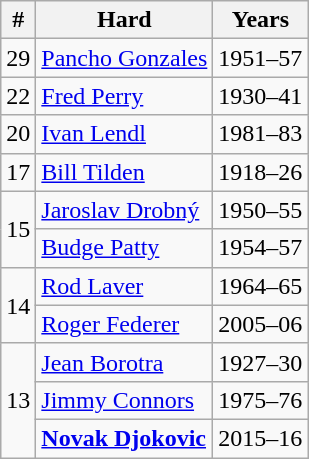<table class=wikitable style="display:inline-table;">
<tr>
<th>#</th>
<th>Hard</th>
<th>Years</th>
</tr>
<tr>
<td>29</td>
<td> <a href='#'>Pancho Gonzales</a></td>
<td>1951–57</td>
</tr>
<tr>
<td>22</td>
<td> <a href='#'>Fred Perry</a></td>
<td>1930–41</td>
</tr>
<tr>
<td>20</td>
<td> <a href='#'>Ivan Lendl</a></td>
<td>1981–83</td>
</tr>
<tr>
<td>17</td>
<td> <a href='#'>Bill Tilden</a></td>
<td>1918–26</td>
</tr>
<tr>
<td rowspan="2">15</td>
<td> <a href='#'>Jaroslav Drobný</a></td>
<td>1950–55</td>
</tr>
<tr>
<td> <a href='#'>Budge Patty</a></td>
<td>1954–57</td>
</tr>
<tr>
<td rowspan="2">14</td>
<td> <a href='#'>Rod Laver</a></td>
<td>1964–65</td>
</tr>
<tr>
<td> <a href='#'>Roger Federer</a></td>
<td>2005–06</td>
</tr>
<tr>
<td rowspan="3">13</td>
<td> <a href='#'>Jean Borotra</a></td>
<td>1927–30</td>
</tr>
<tr>
<td> <a href='#'>Jimmy Connors</a></td>
<td>1975–76</td>
</tr>
<tr>
<td> <strong><a href='#'>Novak Djokovic</a></strong></td>
<td>2015–16</td>
</tr>
</table>
